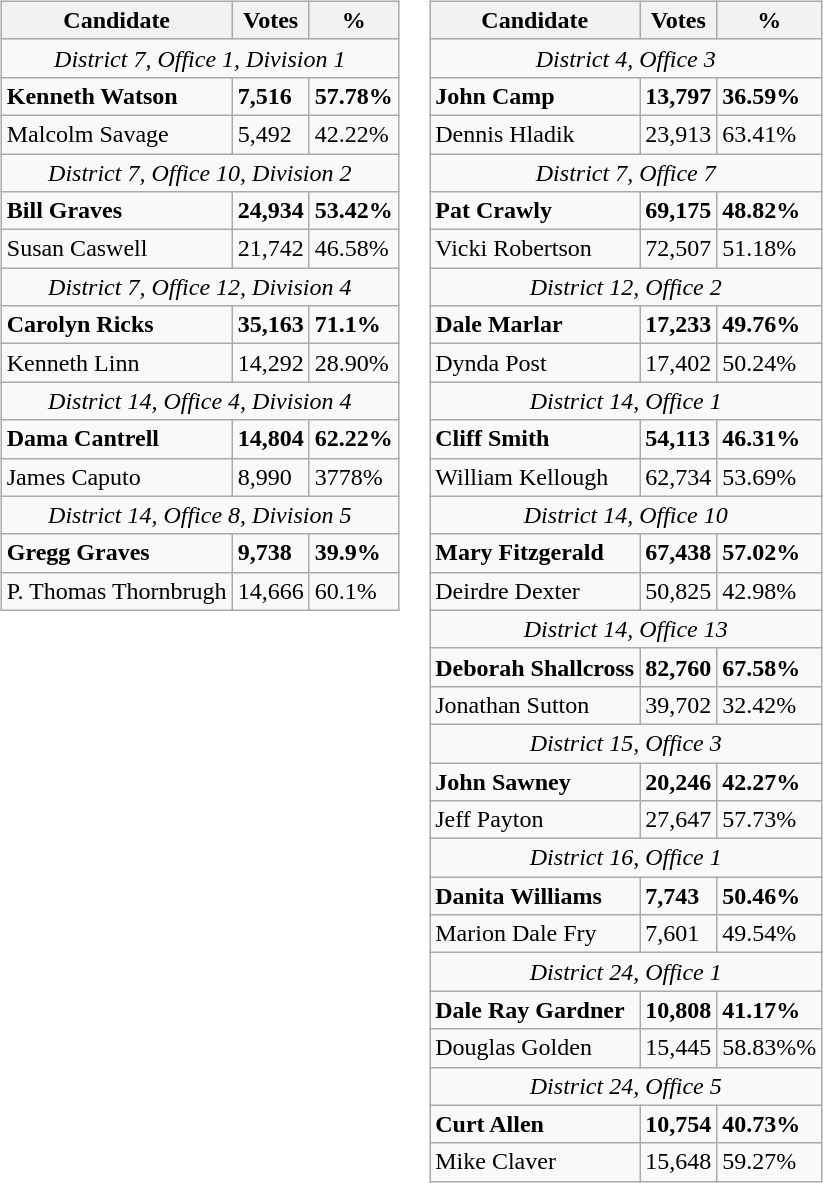<table>
<tr>
<td style="vertical-align:top;"><br><table class="wikitable">
<tr>
<th style="text-align:center;"><strong>Candidate</strong></th>
<th valign="top"><strong>Votes</strong></th>
<th valign="top"><strong>%</strong></th>
</tr>
<tr>
<td colspan="3" align="center"><em>District 7, Office 1, Division 1</em></td>
</tr>
<tr>
<td><strong>Kenneth Watson</strong></td>
<td><strong>7,516</strong></td>
<td><strong>57.78%</strong></td>
</tr>
<tr>
<td>Malcolm Savage</td>
<td>5,492</td>
<td>42.22%</td>
</tr>
<tr>
<td colspan="3" align="center"><em>District 7, Office 10, Division 2</em></td>
</tr>
<tr>
<td><strong>Bill Graves</strong></td>
<td><strong>24,934</strong></td>
<td><strong>53.42%</strong></td>
</tr>
<tr>
<td>Susan Caswell</td>
<td>21,742</td>
<td>46.58%</td>
</tr>
<tr>
<td colspan="3" align="center"><em>District 7, Office 12, Division 4</em></td>
</tr>
<tr>
<td><strong>Carolyn Ricks</strong></td>
<td><strong>35,163</strong></td>
<td><strong>71.1%</strong></td>
</tr>
<tr>
<td>Kenneth Linn</td>
<td>14,292</td>
<td>28.90%</td>
</tr>
<tr>
<td colspan="3" align="center"><em>District 14, Office 4, Division 4</em></td>
</tr>
<tr>
<td><strong>Dama Cantrell</strong></td>
<td><strong>14,804</strong></td>
<td><strong>62.22%</strong></td>
</tr>
<tr>
<td>James Caputo</td>
<td>8,990</td>
<td>3778%</td>
</tr>
<tr>
<td colspan="3" align="center"><em>District 14, Office 8, Division 5</em></td>
</tr>
<tr>
<td><strong>Gregg Graves</strong></td>
<td><strong>9,738</strong></td>
<td><strong>39.9%</strong></td>
</tr>
<tr>
<td>P. Thomas Thornbrugh</td>
<td>14,666</td>
<td>60.1%</td>
</tr>
</table>
</td>
<td style="vertical-align:top;"><br><table class="wikitable">
<tr>
<th style="text-align:center;"><strong>Candidate</strong></th>
<th valign="top"><strong>Votes</strong></th>
<th valign="top"><strong>%</strong></th>
</tr>
<tr>
<td colspan="3" align="center"><em>District 4, Office 3</em></td>
</tr>
<tr>
<td><strong>John Camp</strong></td>
<td><strong>13,797</strong></td>
<td><strong>36.59%</strong></td>
</tr>
<tr>
<td>Dennis Hladik</td>
<td>23,913</td>
<td>63.41%</td>
</tr>
<tr>
<td colspan="3" align="center"><em>District 7, Office 7</em></td>
</tr>
<tr>
<td><strong>Pat Crawly</strong></td>
<td><strong>69,175</strong></td>
<td><strong>48.82%</strong></td>
</tr>
<tr>
<td>Vicki Robertson</td>
<td>72,507</td>
<td>51.18%</td>
</tr>
<tr>
<td colspan="3" align="center"><em>District 12, Office 2</em></td>
</tr>
<tr>
<td><strong>Dale Marlar</strong></td>
<td><strong>17,233</strong></td>
<td><strong>49.76%</strong></td>
</tr>
<tr>
<td>Dynda Post</td>
<td>17,402</td>
<td>50.24%</td>
</tr>
<tr>
<td colspan="3" align="center"><em>District 14, Office 1</em></td>
</tr>
<tr>
<td><strong>Cliff Smith</strong></td>
<td><strong>54,113</strong></td>
<td><strong>46.31%</strong></td>
</tr>
<tr>
<td>William Kellough</td>
<td>62,734</td>
<td>53.69%</td>
</tr>
<tr>
<td colspan="3" align="center"><em>District 14, Office 10</em></td>
</tr>
<tr>
<td><strong>Mary Fitzgerald</strong></td>
<td><strong>67,438</strong></td>
<td><strong>57.02%</strong></td>
</tr>
<tr>
<td>Deirdre Dexter</td>
<td>50,825</td>
<td>42.98%</td>
</tr>
<tr>
<td colspan="3" align="center"><em>District 14, Office 13</em></td>
</tr>
<tr>
<td><strong>Deborah Shallcross</strong></td>
<td><strong>82,760</strong></td>
<td><strong>67.58%</strong></td>
</tr>
<tr>
<td>Jonathan Sutton</td>
<td>39,702</td>
<td>32.42%</td>
</tr>
<tr>
<td colspan="3" align="center"><em>District 15, Office 3</em></td>
</tr>
<tr>
<td><strong>John Sawney</strong></td>
<td><strong>20,246</strong></td>
<td><strong>42.27%</strong></td>
</tr>
<tr>
<td>Jeff Payton</td>
<td>27,647</td>
<td>57.73%</td>
</tr>
<tr>
<td colspan="3" align="center"><em>District 16, Office 1</em></td>
</tr>
<tr>
<td><strong>Danita Williams</strong></td>
<td><strong>7,743</strong></td>
<td><strong>50.46%</strong></td>
</tr>
<tr>
<td>Marion Dale Fry</td>
<td>7,601</td>
<td>49.54%</td>
</tr>
<tr>
<td colspan="3" align="center"><em>District 24, Office 1</em></td>
</tr>
<tr>
<td><strong>Dale Ray Gardner</strong></td>
<td><strong>10,808</strong></td>
<td><strong>41.17%</strong></td>
</tr>
<tr>
<td>Douglas Golden</td>
<td>15,445</td>
<td>58.83%%</td>
</tr>
<tr>
<td colspan="3" align="center"><em>District 24, Office 5</em></td>
</tr>
<tr>
<td><strong>Curt Allen</strong></td>
<td><strong>10,754</strong></td>
<td><strong>40.73%</strong></td>
</tr>
<tr>
<td>Mike Claver</td>
<td>15,648</td>
<td>59.27%</td>
</tr>
</table>
</td>
</tr>
</table>
